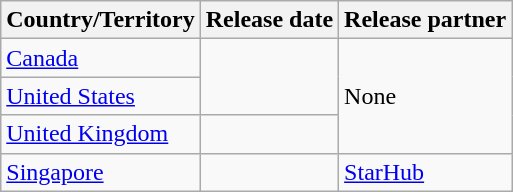<table class="wikitable sortable plainrowheaders">
<tr>
<th scope="col">Country/Territory</th>
<th scope="col">Release date</th>
<th scope="col">Release partner</th>
</tr>
<tr>
<td><a href='#'>Canada</a></td>
<td rowspan="2" scope="row"></td>
<td rowspan="3">None</td>
</tr>
<tr>
<td><a href='#'>United States</a></td>
</tr>
<tr>
<td><a href='#'>United Kingdom</a></td>
<td scope="row"></td>
</tr>
<tr>
<td><a href='#'>Singapore</a></td>
<td scope="row"></td>
<td><a href='#'>StarHub</a></td>
</tr>
</table>
